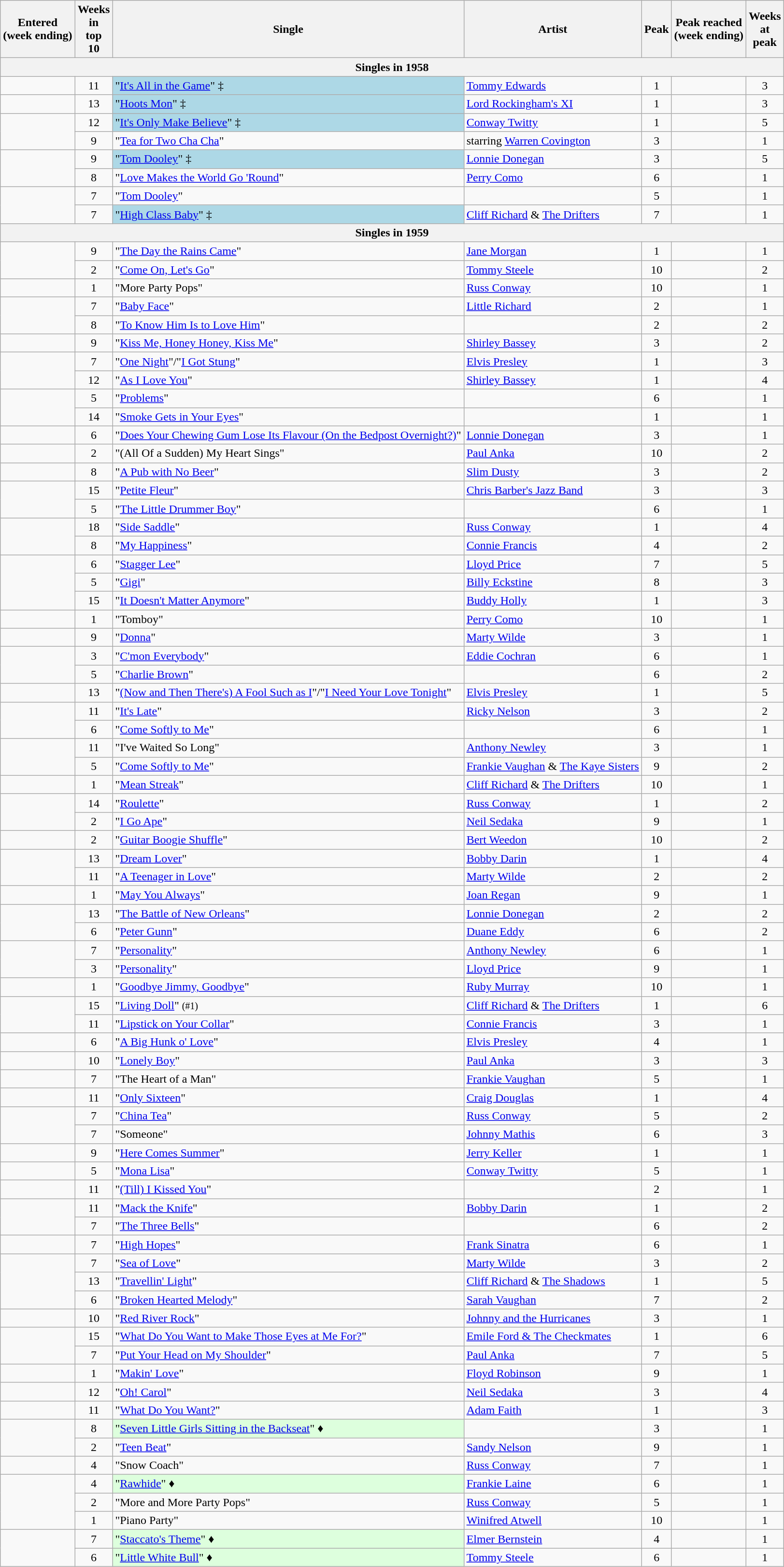<table class="wikitable sortable" style="text-align:center">
<tr>
<th>Entered<br>(week ending)</th>
<th>Weeks<br>in<br>top<br>10</th>
<th>Single</th>
<th>Artist</th>
<th>Peak</th>
<th>Peak reached<br>(week ending)</th>
<th>Weeks<br>at<br>peak</th>
</tr>
<tr>
<th colspan="7">Singles in 1958</th>
</tr>
<tr>
<td></td>
<td>11</td>
<td align="left" bgcolor=lightblue>"<a href='#'>It's All in the Game</a>" ‡</td>
<td align="left"><a href='#'>Tommy Edwards</a></td>
<td>1</td>
<td></td>
<td>3</td>
</tr>
<tr>
<td></td>
<td>13</td>
<td align="left" bgcolor=lightblue>"<a href='#'>Hoots Mon</a>" ‡</td>
<td align="left"><a href='#'>Lord Rockingham's XI</a></td>
<td>1</td>
<td></td>
<td>3</td>
</tr>
<tr>
<td rowspan="2"></td>
<td>12</td>
<td align="left" bgcolor=lightblue>"<a href='#'>It's Only Make Believe</a>" ‡</td>
<td align="left"><a href='#'>Conway Twitty</a></td>
<td>1</td>
<td></td>
<td>5</td>
</tr>
<tr>
<td>9</td>
<td align="left">"<a href='#'>Tea for Two Cha Cha</a>"</td>
<td align="left"> starring <a href='#'>Warren Covington</a></td>
<td>3</td>
<td></td>
<td>1</td>
</tr>
<tr>
<td rowspan="2"></td>
<td>9</td>
<td align="left" bgcolor=lightblue>"<a href='#'>Tom Dooley</a>" ‡ </td>
<td align="left"><a href='#'>Lonnie Donegan</a></td>
<td>3</td>
<td></td>
<td>5</td>
</tr>
<tr>
<td>8</td>
<td align="left">"<a href='#'>Love Makes the World Go 'Round</a>"</td>
<td align="left"><a href='#'>Perry Como</a></td>
<td>6</td>
<td></td>
<td>1</td>
</tr>
<tr>
<td rowspan="2"></td>
<td>7</td>
<td align="left">"<a href='#'>Tom Dooley</a>" </td>
<td align="left"></td>
<td>5</td>
<td></td>
<td>1</td>
</tr>
<tr>
<td>7</td>
<td align="left" bgcolor=lightblue>"<a href='#'>High Class Baby</a>" ‡</td>
<td align="left"><a href='#'>Cliff Richard</a> & <a href='#'>The Drifters</a> </td>
<td>7</td>
<td></td>
<td>1</td>
</tr>
<tr>
<th colspan="7">Singles in 1959</th>
</tr>
<tr>
<td rowspan="2"></td>
<td>9</td>
<td align="left">"<a href='#'>The Day the Rains Came</a>"</td>
<td align="left"><a href='#'>Jane Morgan</a></td>
<td>1</td>
<td></td>
<td>1</td>
</tr>
<tr>
<td>2</td>
<td align="left">"<a href='#'>Come On, Let's Go</a>" </td>
<td align="left"><a href='#'>Tommy Steele</a></td>
<td>10</td>
<td></td>
<td>2</td>
</tr>
<tr>
<td></td>
<td>1</td>
<td align="left">"More Party Pops"</td>
<td align="left"><a href='#'>Russ Conway</a></td>
<td>10</td>
<td></td>
<td>1</td>
</tr>
<tr>
<td rowspan="2"></td>
<td>7</td>
<td align="left">"<a href='#'>Baby Face</a>"</td>
<td align="left"><a href='#'>Little Richard</a></td>
<td>2</td>
<td></td>
<td>1</td>
</tr>
<tr>
<td>8</td>
<td align="left">"<a href='#'>To Know Him Is to Love Him</a>"</td>
<td align="left"></td>
<td>2</td>
<td></td>
<td>2</td>
</tr>
<tr>
<td></td>
<td>9</td>
<td align="left">"<a href='#'>Kiss Me, Honey Honey, Kiss Me</a>"</td>
<td align="left"><a href='#'>Shirley Bassey</a></td>
<td>3</td>
<td></td>
<td>2</td>
</tr>
<tr>
<td rowspan="2"></td>
<td>7</td>
<td align="left">"<a href='#'>One Night</a>"/"<a href='#'>I Got Stung</a>"</td>
<td align="left"><a href='#'>Elvis Presley</a></td>
<td>1</td>
<td></td>
<td>3</td>
</tr>
<tr>
<td>12</td>
<td align="left">"<a href='#'>As I Love You</a>"</td>
<td align="left"><a href='#'>Shirley Bassey</a></td>
<td>1</td>
<td></td>
<td>4</td>
</tr>
<tr>
<td rowspan="2"></td>
<td>5</td>
<td align="left">"<a href='#'>Problems</a>"</td>
<td align="left"></td>
<td>6</td>
<td></td>
<td>1</td>
</tr>
<tr>
<td>14</td>
<td align="left">"<a href='#'>Smoke Gets in Your Eyes</a>"</td>
<td align="left"></td>
<td>1</td>
<td></td>
<td>1</td>
</tr>
<tr>
<td></td>
<td>6</td>
<td align="left">"<a href='#'>Does Your Chewing Gum Lose Its Flavour (On the Bedpost Overnight?)</a>"</td>
<td align="left"><a href='#'>Lonnie Donegan</a></td>
<td>3</td>
<td></td>
<td>1</td>
</tr>
<tr>
<td></td>
<td>2</td>
<td align="left">"(All Of a Sudden) My Heart Sings" </td>
<td align="left"><a href='#'>Paul Anka</a></td>
<td>10</td>
<td></td>
<td>2</td>
</tr>
<tr>
<td></td>
<td>8</td>
<td align="left">"<a href='#'>A Pub with No Beer</a>"</td>
<td align="left"><a href='#'>Slim Dusty</a></td>
<td>3</td>
<td></td>
<td>2</td>
</tr>
<tr>
<td rowspan="2"></td>
<td>15</td>
<td align="left">"<a href='#'>Petite Fleur</a>"</td>
<td align="left"><a href='#'>Chris Barber's Jazz Band</a></td>
<td>3</td>
<td></td>
<td>3</td>
</tr>
<tr>
<td>5</td>
<td align="left">"<a href='#'>The Little Drummer Boy</a>"</td>
<td align="left"></td>
<td>6</td>
<td></td>
<td>1</td>
</tr>
<tr>
<td rowspan="2"></td>
<td>18</td>
<td align="left">"<a href='#'>Side Saddle</a>"</td>
<td align="left"><a href='#'>Russ Conway</a></td>
<td>1</td>
<td></td>
<td>4</td>
</tr>
<tr>
<td>8</td>
<td align="left">"<a href='#'>My Happiness</a>"</td>
<td align="left"><a href='#'>Connie Francis</a></td>
<td>4</td>
<td></td>
<td>2</td>
</tr>
<tr>
<td rowspan="3"></td>
<td>6</td>
<td align="left">"<a href='#'>Stagger Lee</a>"</td>
<td align="left"><a href='#'>Lloyd Price</a></td>
<td>7</td>
<td></td>
<td>5</td>
</tr>
<tr>
<td>5</td>
<td align="left">"<a href='#'>Gigi</a>"</td>
<td align="left"><a href='#'>Billy Eckstine</a></td>
<td>8</td>
<td></td>
<td>3</td>
</tr>
<tr>
<td>15</td>
<td align="left">"<a href='#'>It Doesn't Matter Anymore</a>"</td>
<td align="left"><a href='#'>Buddy Holly</a></td>
<td>1</td>
<td></td>
<td>3</td>
</tr>
<tr>
<td></td>
<td>1</td>
<td align="left">"Tomboy"</td>
<td align="left"><a href='#'>Perry Como</a></td>
<td>10</td>
<td></td>
<td>1</td>
</tr>
<tr>
<td></td>
<td>9</td>
<td align="left">"<a href='#'>Donna</a>"</td>
<td align="left"><a href='#'>Marty Wilde</a></td>
<td>3</td>
<td></td>
<td>1</td>
</tr>
<tr>
<td rowspan="2"></td>
<td>3</td>
<td align="left">"<a href='#'>C'mon Everybody</a>"</td>
<td align="left"><a href='#'>Eddie Cochran</a></td>
<td>6</td>
<td></td>
<td>1</td>
</tr>
<tr>
<td>5</td>
<td align="left">"<a href='#'>Charlie Brown</a>"</td>
<td align="left"></td>
<td>6</td>
<td></td>
<td>2</td>
</tr>
<tr>
<td></td>
<td>13</td>
<td align="left">"<a href='#'>(Now and Then There's) A Fool Such as I</a>"/"<a href='#'>I Need Your Love Tonight</a>"</td>
<td align="left"><a href='#'>Elvis Presley</a></td>
<td>1</td>
<td></td>
<td>5</td>
</tr>
<tr>
<td rowspan="2"></td>
<td>11</td>
<td align="left">"<a href='#'>It's Late</a>" </td>
<td align="left"><a href='#'>Ricky Nelson</a></td>
<td>3</td>
<td></td>
<td>2</td>
</tr>
<tr>
<td>6</td>
<td align="left">"<a href='#'>Come Softly to Me</a>" </td>
<td align="left"></td>
<td>6</td>
<td></td>
<td>1</td>
</tr>
<tr>
<td rowspan="2"></td>
<td>11</td>
<td align="left">"I've Waited So Long"</td>
<td align="left"><a href='#'>Anthony Newley</a></td>
<td>3</td>
<td></td>
<td>1</td>
</tr>
<tr>
<td>5</td>
<td align="left">"<a href='#'>Come Softly to Me</a>"</td>
<td align="left"><a href='#'>Frankie Vaughan</a> & <a href='#'>The Kaye Sisters</a></td>
<td>9</td>
<td></td>
<td>2</td>
</tr>
<tr>
<td></td>
<td>1</td>
<td align="left">"<a href='#'>Mean Streak</a>"</td>
<td align="left"><a href='#'>Cliff Richard</a> & <a href='#'>The Drifters</a> </td>
<td>10</td>
<td></td>
<td>1</td>
</tr>
<tr>
<td rowspan="2"></td>
<td>14</td>
<td align="left">"<a href='#'>Roulette</a>"</td>
<td align="left"><a href='#'>Russ Conway</a></td>
<td>1</td>
<td></td>
<td>2</td>
</tr>
<tr>
<td>2</td>
<td align="left">"<a href='#'>I Go Ape</a>" </td>
<td align="left"><a href='#'>Neil Sedaka</a></td>
<td>9</td>
<td></td>
<td>1</td>
</tr>
<tr>
<td></td>
<td>2</td>
<td align="left">"<a href='#'>Guitar Boogie Shuffle</a>" </td>
<td align="left"><a href='#'>Bert Weedon</a></td>
<td>10</td>
<td></td>
<td>2</td>
</tr>
<tr>
<td rowspan="2"></td>
<td>13</td>
<td align="left">"<a href='#'>Dream Lover</a>"</td>
<td align="left"><a href='#'>Bobby Darin</a></td>
<td>1</td>
<td></td>
<td>4</td>
</tr>
<tr>
<td>11</td>
<td align="left">"<a href='#'>A Teenager in Love</a>"</td>
<td align="left"><a href='#'>Marty Wilde</a></td>
<td>2</td>
<td></td>
<td>2</td>
</tr>
<tr>
<td></td>
<td>1</td>
<td align="left">"<a href='#'>May You Always</a>"</td>
<td align="left"><a href='#'>Joan Regan</a></td>
<td>9</td>
<td></td>
<td>1</td>
</tr>
<tr>
<td rowspan="2"></td>
<td>13</td>
<td align="left">"<a href='#'>The Battle of New Orleans</a>"</td>
<td align="left"><a href='#'>Lonnie Donegan</a></td>
<td>2</td>
<td></td>
<td>2</td>
</tr>
<tr>
<td>6</td>
<td align="left">"<a href='#'>Peter Gunn</a>"</td>
<td align="left"><a href='#'>Duane Eddy</a></td>
<td>6</td>
<td></td>
<td>2</td>
</tr>
<tr>
<td rowspan="2"></td>
<td>7</td>
<td align="left">"<a href='#'>Personality</a>"</td>
<td align="left"><a href='#'>Anthony Newley</a></td>
<td>6</td>
<td></td>
<td>1</td>
</tr>
<tr>
<td>3</td>
<td align="left">"<a href='#'>Personality</a>" </td>
<td align="left"><a href='#'>Lloyd Price</a></td>
<td>9</td>
<td></td>
<td>1</td>
</tr>
<tr>
<td></td>
<td>1</td>
<td align="left">"<a href='#'>Goodbye Jimmy, Goodbye</a>"</td>
<td align="left"><a href='#'>Ruby Murray</a></td>
<td>10</td>
<td></td>
<td>1</td>
</tr>
<tr>
<td rowspan="2"></td>
<td>15</td>
<td align="left">"<a href='#'>Living Doll</a>" <small>(#1)</small></td>
<td align="left"><a href='#'>Cliff Richard</a> & <a href='#'>The Drifters</a> </td>
<td>1</td>
<td></td>
<td>6</td>
</tr>
<tr>
<td>11</td>
<td align="left">"<a href='#'>Lipstick on Your Collar</a>"</td>
<td align="left"><a href='#'>Connie Francis</a></td>
<td>3</td>
<td></td>
<td>1</td>
</tr>
<tr>
<td></td>
<td>6</td>
<td align="left">"<a href='#'>A Big Hunk o' Love</a>"</td>
<td align="left"><a href='#'>Elvis Presley</a></td>
<td>4</td>
<td></td>
<td>1</td>
</tr>
<tr>
<td></td>
<td>10</td>
<td align="left">"<a href='#'>Lonely Boy</a>"</td>
<td align="left"><a href='#'>Paul Anka</a></td>
<td>3</td>
<td></td>
<td>3</td>
</tr>
<tr>
<td></td>
<td>7</td>
<td align="left">"The Heart of a Man"</td>
<td align="left"><a href='#'>Frankie Vaughan</a></td>
<td>5</td>
<td></td>
<td>1</td>
</tr>
<tr>
<td></td>
<td>11</td>
<td align="left">"<a href='#'>Only Sixteen</a>"</td>
<td align="left"><a href='#'>Craig Douglas</a></td>
<td>1</td>
<td></td>
<td>4</td>
</tr>
<tr>
<td rowspan="2"></td>
<td>7</td>
<td align="left">"<a href='#'>China Tea</a>"</td>
<td align="left"><a href='#'>Russ Conway</a></td>
<td>5</td>
<td></td>
<td>2</td>
</tr>
<tr>
<td>7</td>
<td align="left">"Someone"</td>
<td align="left"><a href='#'>Johnny Mathis</a></td>
<td>6</td>
<td></td>
<td>3</td>
</tr>
<tr>
<td></td>
<td>9</td>
<td align="left">"<a href='#'>Here Comes Summer</a>"</td>
<td align="left"><a href='#'>Jerry Keller</a></td>
<td>1</td>
<td></td>
<td>1</td>
</tr>
<tr>
<td></td>
<td>5</td>
<td align="left">"<a href='#'>Mona Lisa</a>" </td>
<td align="left"><a href='#'>Conway Twitty</a></td>
<td>5</td>
<td></td>
<td>1</td>
</tr>
<tr>
<td></td>
<td>11</td>
<td align="left">"<a href='#'>(Till) I Kissed You</a>"</td>
<td align="left"></td>
<td>2</td>
<td></td>
<td>1</td>
</tr>
<tr>
<td rowspan="2"></td>
<td>11</td>
<td align="left">"<a href='#'>Mack the Knife</a>"</td>
<td align="left"><a href='#'>Bobby Darin</a></td>
<td>1</td>
<td></td>
<td>2</td>
</tr>
<tr>
<td>7</td>
<td align="left">"<a href='#'>The Three Bells</a>" </td>
<td align="left"></td>
<td>6</td>
<td></td>
<td>2</td>
</tr>
<tr>
<td></td>
<td>7</td>
<td align="left">"<a href='#'>High Hopes</a>"</td>
<td align="left"><a href='#'>Frank Sinatra</a></td>
<td>6</td>
<td></td>
<td>1</td>
</tr>
<tr>
<td rowspan="3"></td>
<td>7</td>
<td align="left">"<a href='#'>Sea of Love</a>"</td>
<td align="left"><a href='#'>Marty Wilde</a></td>
<td>3</td>
<td></td>
<td>2</td>
</tr>
<tr>
<td>13</td>
<td align="left">"<a href='#'>Travellin' Light</a>"</td>
<td align="left"><a href='#'>Cliff Richard</a> & <a href='#'>The Shadows</a> </td>
<td>1</td>
<td></td>
<td>5</td>
</tr>
<tr>
<td>6</td>
<td align="left">"<a href='#'>Broken Hearted Melody</a>" </td>
<td align="left"><a href='#'>Sarah Vaughan</a></td>
<td>7</td>
<td></td>
<td>2</td>
</tr>
<tr>
<td></td>
<td>10</td>
<td align="left">"<a href='#'>Red River Rock</a>"</td>
<td align="left"><a href='#'>Johnny and the Hurricanes</a></td>
<td>3</td>
<td></td>
<td>1</td>
</tr>
<tr>
<td rowspan="2"></td>
<td>15</td>
<td align="left">"<a href='#'>What Do You Want to Make Those Eyes at Me For?</a>"</td>
<td align="left"><a href='#'>Emile Ford & The Checkmates</a></td>
<td>1</td>
<td></td>
<td>6</td>
</tr>
<tr>
<td>7</td>
<td align="left">"<a href='#'>Put Your Head on My Shoulder</a>"</td>
<td align="left"><a href='#'>Paul Anka</a></td>
<td>7</td>
<td></td>
<td>5</td>
</tr>
<tr>
<td></td>
<td>1</td>
<td align="left">"<a href='#'>Makin' Love</a>"</td>
<td align="left"><a href='#'>Floyd Robinson</a></td>
<td>9</td>
<td></td>
<td>1</td>
</tr>
<tr>
<td></td>
<td>12</td>
<td align="left">"<a href='#'>Oh! Carol</a>"</td>
<td align="left"><a href='#'>Neil Sedaka</a></td>
<td>3</td>
<td></td>
<td>4</td>
</tr>
<tr>
<td></td>
<td>11</td>
<td align="left">"<a href='#'>What Do You Want?</a>"</td>
<td align="left"><a href='#'>Adam Faith</a></td>
<td>1</td>
<td></td>
<td>3</td>
</tr>
<tr>
<td rowspan="2"></td>
<td>8</td>
<td align="left" bgcolor=#DDFFDD>"<a href='#'>Seven Little Girls Sitting in the Backseat</a>" ♦</td>
<td align="left"></td>
<td>3</td>
<td></td>
<td>1</td>
</tr>
<tr>
<td>2</td>
<td align="left">"<a href='#'>Teen Beat</a>"</td>
<td align="left"><a href='#'>Sandy Nelson</a></td>
<td>9</td>
<td></td>
<td>1</td>
</tr>
<tr>
<td></td>
<td>4</td>
<td align="left">"Snow Coach"</td>
<td align="left"><a href='#'>Russ Conway</a></td>
<td>7</td>
<td></td>
<td>1</td>
</tr>
<tr>
<td rowspan="3"></td>
<td>4</td>
<td align="left" bgcolor=#DDFFDD>"<a href='#'>Rawhide</a>" ♦ </td>
<td align="left"><a href='#'>Frankie Laine</a></td>
<td>6</td>
<td></td>
<td>1</td>
</tr>
<tr>
<td>2</td>
<td align="left">"More and More Party Pops"</td>
<td align="left"><a href='#'>Russ Conway</a></td>
<td>5</td>
<td></td>
<td>1</td>
</tr>
<tr>
<td>1</td>
<td align="left">"Piano Party"</td>
<td align="left"><a href='#'>Winifred Atwell</a></td>
<td>10</td>
<td></td>
<td>1</td>
</tr>
<tr>
<td rowspan="2"></td>
<td>7</td>
<td align="left" bgcolor=#DDFFDD>"<a href='#'>Staccato's Theme</a>" ♦</td>
<td align="left"><a href='#'>Elmer Bernstein</a></td>
<td>4</td>
<td></td>
<td>1</td>
</tr>
<tr>
<td>6</td>
<td align="left" bgcolor=#DDFFDD>"<a href='#'>Little White Bull</a>" ♦ </td>
<td align="left"><a href='#'>Tommy Steele</a></td>
<td>6</td>
<td></td>
<td>1</td>
</tr>
</table>
